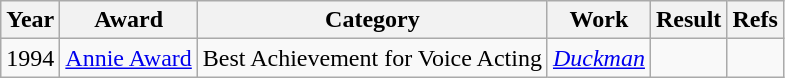<table class="wikitable">
<tr>
<th>Year</th>
<th>Award</th>
<th>Category</th>
<th>Work</th>
<th>Result</th>
<th>Refs</th>
</tr>
<tr>
<td>1994</td>
<td><a href='#'>Annie Award</a></td>
<td>Best Achievement for Voice Acting</td>
<td><em><a href='#'>Duckman</a></em></td>
<td></td>
<td style="text-align:center;"></td>
</tr>
</table>
